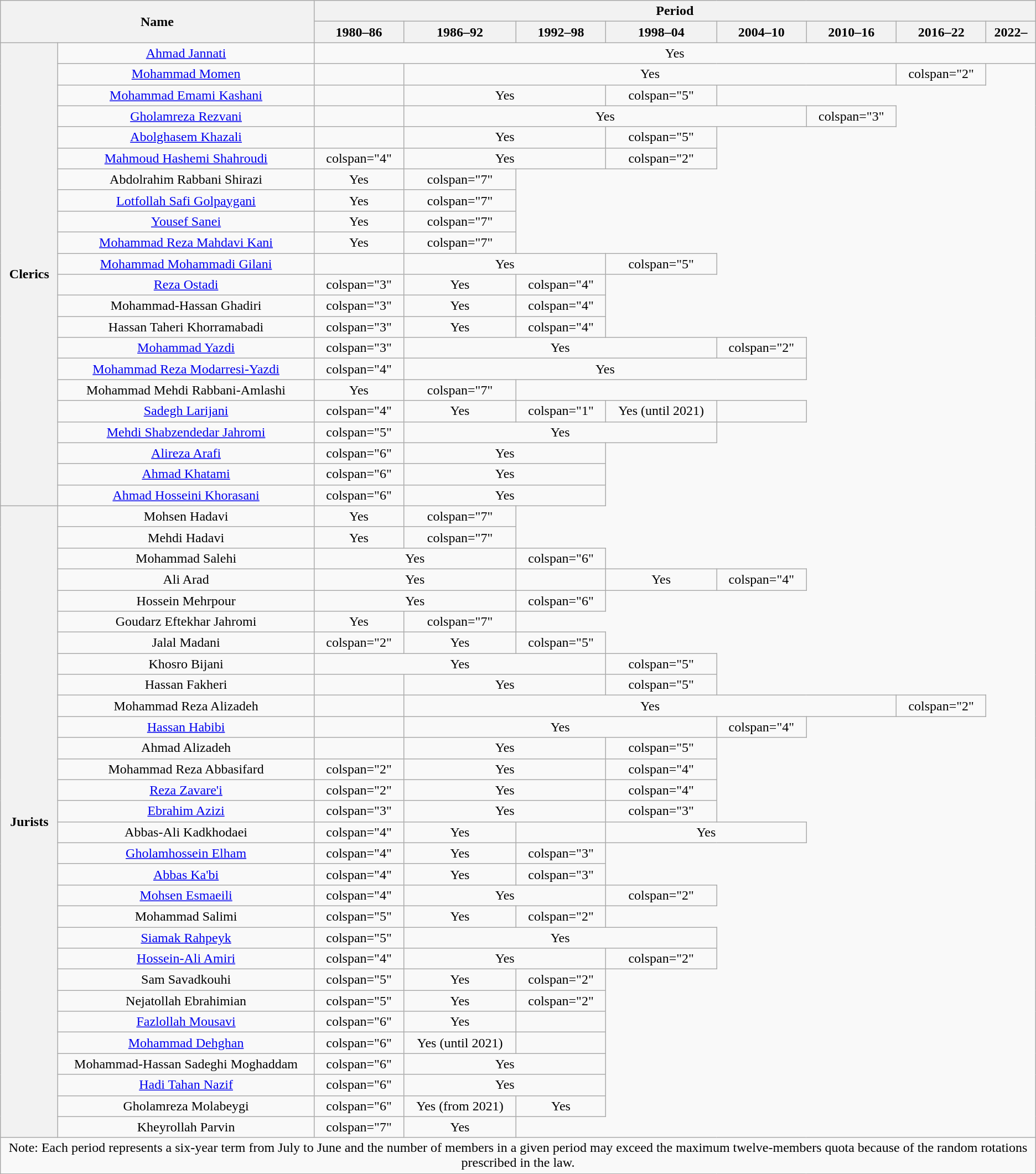<table class="wikitable" style="text-align:center">
<tr>
<th rowspan="2" colspan="2">Name</th>
<th colspan="8">Period</th>
</tr>
<tr>
<th>1980–86</th>
<th>1986–92</th>
<th>1992–98</th>
<th>1998–04</th>
<th>2004–10</th>
<th>2010–16</th>
<th>2016–22</th>
<th>2022–</th>
</tr>
<tr>
<th rowspan="22">Clerics</th>
<td><a href='#'>Ahmad Jannati</a></td>
<td colspan="8">Yes</td>
</tr>
<tr>
<td><a href='#'>Mohammad Momen</a></td>
<td></td>
<td colspan="5">Yes</td>
<td>colspan="2" </td>
</tr>
<tr>
<td><a href='#'>Mohammad Emami Kashani</a></td>
<td></td>
<td colspan="2">Yes</td>
<td>colspan="5" </td>
</tr>
<tr>
<td><a href='#'>Gholamreza Rezvani</a></td>
<td></td>
<td colspan="4">Yes</td>
<td>colspan="3" </td>
</tr>
<tr>
<td><a href='#'>Abolghasem Khazali</a></td>
<td></td>
<td colspan="2">Yes</td>
<td>colspan="5" </td>
</tr>
<tr>
<td><a href='#'>Mahmoud Hashemi Shahroudi</a></td>
<td>colspan="4" </td>
<td colspan="2">Yes</td>
<td>colspan="2" </td>
</tr>
<tr>
<td>Abdolrahim Rabbani Shirazi</td>
<td>Yes</td>
<td>colspan="7" </td>
</tr>
<tr>
<td><a href='#'>Lotfollah Safi Golpaygani</a></td>
<td colspan="1">Yes</td>
<td>colspan="7" </td>
</tr>
<tr>
<td><a href='#'>Yousef Sanei</a></td>
<td>Yes</td>
<td>colspan="7" </td>
</tr>
<tr>
<td><a href='#'>Mohammad Reza Mahdavi Kani</a></td>
<td>Yes</td>
<td>colspan="7" </td>
</tr>
<tr>
<td><a href='#'>Mohammad Mohammadi Gilani</a></td>
<td></td>
<td colspan="2">Yes</td>
<td>colspan="5" </td>
</tr>
<tr>
<td><a href='#'>Reza Ostadi</a></td>
<td>colspan="3" </td>
<td>Yes</td>
<td>colspan="4" </td>
</tr>
<tr>
<td>Mohammad-Hassan Ghadiri</td>
<td>colspan="3" </td>
<td>Yes</td>
<td>colspan="4" </td>
</tr>
<tr>
<td>Hassan Taheri Khorramabadi</td>
<td>colspan="3" </td>
<td>Yes</td>
<td>colspan="4" </td>
</tr>
<tr>
<td><a href='#'>Mohammad Yazdi</a></td>
<td>colspan="3" </td>
<td colspan="3">Yes</td>
<td>colspan="2" </td>
</tr>
<tr>
<td><a href='#'>Mohammad Reza Modarresi-Yazdi</a></td>
<td>colspan="4" </td>
<td colspan="4">Yes</td>
</tr>
<tr>
<td>Mohammad Mehdi Rabbani-Amlashi</td>
<td>Yes</td>
<td>colspan="7" </td>
</tr>
<tr>
<td><a href='#'>Sadegh Larijani</a></td>
<td>colspan="4" </td>
<td>Yes</td>
<td>colspan="1" </td>
<td>Yes (until 2021)</td>
<td></td>
</tr>
<tr>
<td><a href='#'>Mehdi Shabzendedar Jahromi</a></td>
<td>colspan="5" </td>
<td colspan="3">Yes</td>
</tr>
<tr>
<td><a href='#'>Alireza Arafi</a></td>
<td>colspan="6" </td>
<td colspan="2">Yes</td>
</tr>
<tr>
<td><a href='#'>Ahmad Khatami</a></td>
<td>colspan="6" </td>
<td colspan="2">Yes</td>
</tr>
<tr>
<td><a href='#'>Ahmad Hosseini Khorasani</a></td>
<td>colspan="6" </td>
<td colspan="2">Yes</td>
</tr>
<tr>
<th rowspan="30">Jurists</th>
<td>Mohsen Hadavi</td>
<td>Yes</td>
<td>colspan="7" </td>
</tr>
<tr>
<td>Mehdi Hadavi</td>
<td>Yes</td>
<td>colspan="7" </td>
</tr>
<tr>
<td>Mohammad Salehi</td>
<td colspan="2">Yes</td>
<td>colspan="6" </td>
</tr>
<tr>
<td>Ali Arad</td>
<td colspan="2">Yes</td>
<td></td>
<td>Yes</td>
<td>colspan="4" </td>
</tr>
<tr>
<td>Hossein Mehrpour</td>
<td colspan="2">Yes</td>
<td>colspan="6" </td>
</tr>
<tr>
<td>Goudarz Eftekhar Jahromi</td>
<td>Yes</td>
<td>colspan="7" </td>
</tr>
<tr>
<td>Jalal Madani</td>
<td>colspan="2" </td>
<td>Yes</td>
<td>colspan="5" </td>
</tr>
<tr>
<td>Khosro Bijani</td>
<td colspan="3">Yes</td>
<td>colspan="5" </td>
</tr>
<tr>
<td>Hassan Fakheri</td>
<td></td>
<td colspan="2">Yes</td>
<td>colspan="5" </td>
</tr>
<tr>
<td>Mohammad Reza Alizadeh</td>
<td></td>
<td colspan="5">Yes</td>
<td>colspan="2" </td>
</tr>
<tr>
<td><a href='#'>Hassan Habibi</a></td>
<td></td>
<td colspan="3">Yes</td>
<td>colspan="4" </td>
</tr>
<tr>
<td>Ahmad Alizadeh</td>
<td></td>
<td colspan="2">Yes</td>
<td>colspan="5" </td>
</tr>
<tr>
<td>Mohammad Reza Abbasifard</td>
<td>colspan="2" </td>
<td colspan="2">Yes</td>
<td>colspan="4" </td>
</tr>
<tr>
<td><a href='#'>Reza Zavare'i</a></td>
<td>colspan="2" </td>
<td colspan="2">Yes</td>
<td>colspan="4" </td>
</tr>
<tr>
<td><a href='#'>Ebrahim Azizi</a></td>
<td>colspan="3" </td>
<td colspan="2">Yes</td>
<td>colspan="3" </td>
</tr>
<tr>
<td>Abbas-Ali Kadkhodaei</td>
<td>colspan="4" </td>
<td>Yes</td>
<td></td>
<td colspan="2">Yes</td>
</tr>
<tr>
<td><a href='#'>Gholamhossein Elham</a></td>
<td>colspan="4" </td>
<td>Yes</td>
<td>colspan="3" </td>
</tr>
<tr>
<td><a href='#'>Abbas Ka'bi</a></td>
<td>colspan="4" </td>
<td>Yes</td>
<td>colspan="3" </td>
</tr>
<tr>
<td><a href='#'>Mohsen Esmaeili</a></td>
<td>colspan="4" </td>
<td colspan="2">Yes</td>
<td>colspan="2" </td>
</tr>
<tr>
<td>Mohammad Salimi</td>
<td>colspan="5" </td>
<td>Yes</td>
<td>colspan="2" </td>
</tr>
<tr>
<td><a href='#'>Siamak Rahpeyk</a></td>
<td>colspan="5" </td>
<td colspan="3">Yes</td>
</tr>
<tr>
<td><a href='#'>Hossein-Ali Amiri</a></td>
<td>colspan="4" </td>
<td colspan="2">Yes</td>
<td>colspan="2" </td>
</tr>
<tr>
<td>Sam Savadkouhi</td>
<td>colspan="5" </td>
<td colspan="1">Yes</td>
<td>colspan="2" </td>
</tr>
<tr>
<td>Nejatollah Ebrahimian</td>
<td>colspan="5" </td>
<td colspan="1">Yes</td>
<td>colspan="2" </td>
</tr>
<tr>
<td><a href='#'>Fazlollah Mousavi</a></td>
<td>colspan="6" </td>
<td>Yes</td>
<td></td>
</tr>
<tr>
<td><a href='#'>Mohammad Dehghan</a></td>
<td>colspan="6" </td>
<td>Yes (until 2021)</td>
<td></td>
</tr>
<tr>
<td>Mohammad-Hassan Sadeghi Moghaddam</td>
<td>colspan="6" </td>
<td colspan="2">Yes</td>
</tr>
<tr>
<td><a href='#'>Hadi Tahan Nazif</a></td>
<td>colspan="6" </td>
<td colspan="2">Yes</td>
</tr>
<tr>
<td>Gholamreza Molabeygi</td>
<td>colspan="6" </td>
<td>Yes (from 2021)</td>
<td>Yes</td>
</tr>
<tr>
<td>Kheyrollah Parvin</td>
<td>colspan="7" </td>
<td>Yes</td>
</tr>
<tr>
<td colspan="10">Note: Each period represents a six-year term from July to June and the number of members in a given period may exceed the maximum twelve-members quota because of the random rotations prescribed in the law.</td>
</tr>
</table>
